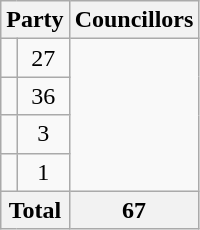<table class="wikitable">
<tr>
<th colspan=2>Party</th>
<th>Councillors</th>
</tr>
<tr>
<td></td>
<td align=center>27</td>
</tr>
<tr>
<td></td>
<td align=center>36</td>
</tr>
<tr>
<td></td>
<td align=center>3</td>
</tr>
<tr>
<td></td>
<td align=center>1</td>
</tr>
<tr>
<th colspan=2>Total</th>
<th align=center>67</th>
</tr>
</table>
